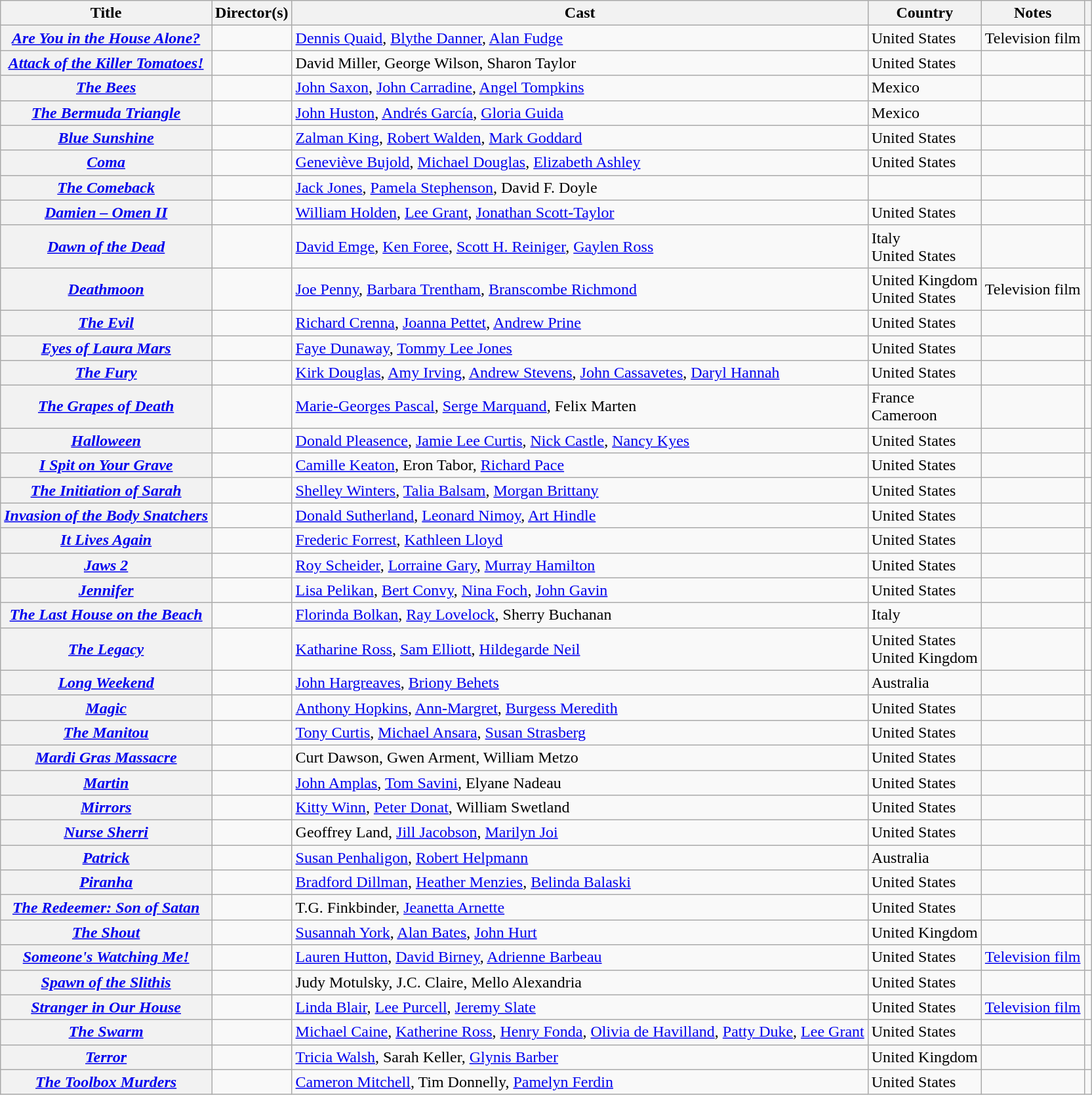<table class="wikitable sortable">
<tr>
<th scope="col">Title</th>
<th scope="col">Director(s)</th>
<th scope="col" class="unsortable">Cast</th>
<th scope="col">Country</th>
<th scope="col" class="unsortable">Notes</th>
<th scope="col" class="unsortable"></th>
</tr>
<tr>
<th><em><a href='#'>Are You in the House Alone?</a></em></th>
<td></td>
<td><a href='#'>Dennis Quaid</a>, <a href='#'>Blythe Danner</a>, <a href='#'>Alan Fudge</a></td>
<td>United States</td>
<td>Television film</td>
<td style="text-align:center;"></td>
</tr>
<tr>
<th><em><a href='#'>Attack of the Killer Tomatoes!</a></em></th>
<td></td>
<td>David Miller, George Wilson, Sharon Taylor</td>
<td>United States</td>
<td></td>
<td style="text-align:center;"></td>
</tr>
<tr>
<th><em><a href='#'>The Bees</a></em></th>
<td></td>
<td><a href='#'>John Saxon</a>, <a href='#'>John Carradine</a>, <a href='#'>Angel Tompkins</a></td>
<td>Mexico</td>
<td></td>
<td style="text-align:center;"></td>
</tr>
<tr>
<th><em><a href='#'>The Bermuda Triangle</a></em></th>
<td></td>
<td><a href='#'>John Huston</a>, <a href='#'>Andrés García</a>, <a href='#'>Gloria Guida</a></td>
<td>Mexico</td>
<td></td>
<td style="text-align:center;"></td>
</tr>
<tr>
<th><em><a href='#'>Blue Sunshine</a></em></th>
<td></td>
<td><a href='#'>Zalman King</a>, <a href='#'>Robert Walden</a>, <a href='#'>Mark Goddard</a></td>
<td>United States</td>
<td></td>
<td style="text-align:center;"></td>
</tr>
<tr>
<th><em><a href='#'>Coma</a></em></th>
<td></td>
<td><a href='#'>Geneviève Bujold</a>, <a href='#'>Michael Douglas</a>, <a href='#'>Elizabeth Ashley</a></td>
<td>United States</td>
<td></td>
<td style="text-align:center;"></td>
</tr>
<tr>
<th><em><a href='#'>The Comeback</a></em></th>
<td></td>
<td><a href='#'>Jack Jones</a>, <a href='#'>Pamela Stephenson</a>, David F. Doyle</td>
<td></td>
<td></td>
<td style="text-align:center;"></td>
</tr>
<tr>
<th><em><a href='#'>Damien – Omen II</a></em></th>
<td></td>
<td><a href='#'>William Holden</a>, <a href='#'>Lee Grant</a>, <a href='#'>Jonathan Scott-Taylor</a></td>
<td>United States</td>
<td></td>
<td style="text-align:center;"></td>
</tr>
<tr>
<th><em><a href='#'>Dawn of the Dead</a></em></th>
<td></td>
<td><a href='#'>David Emge</a>, <a href='#'>Ken Foree</a>, <a href='#'>Scott H. Reiniger</a>, <a href='#'>Gaylen Ross</a></td>
<td>Italy<br>United States</td>
<td></td>
<td style="text-align:center;"></td>
</tr>
<tr>
<th><em><a href='#'>Deathmoon</a></em></th>
<td></td>
<td><a href='#'>Joe Penny</a>, <a href='#'>Barbara Trentham</a>, <a href='#'>Branscombe Richmond</a></td>
<td>United Kingdom<br>United States</td>
<td>Television film</td>
<td style="text-align:center;"></td>
</tr>
<tr>
<th><em><a href='#'>The Evil</a></em></th>
<td></td>
<td><a href='#'>Richard Crenna</a>, <a href='#'>Joanna Pettet</a>, <a href='#'>Andrew Prine</a></td>
<td>United States</td>
<td></td>
<td style="text-align:center;"></td>
</tr>
<tr>
<th><em><a href='#'>Eyes of Laura Mars</a></em></th>
<td></td>
<td><a href='#'>Faye Dunaway</a>, <a href='#'>Tommy Lee Jones</a></td>
<td>United States</td>
<td></td>
<td style="text-align:center;"></td>
</tr>
<tr>
<th><em><a href='#'>The Fury</a></em></th>
<td></td>
<td><a href='#'>Kirk Douglas</a>, <a href='#'>Amy Irving</a>, <a href='#'>Andrew Stevens</a>, <a href='#'>John Cassavetes</a>, <a href='#'>Daryl Hannah</a></td>
<td>United States</td>
<td></td>
<td style="text-align:center;"></td>
</tr>
<tr>
<th><em><a href='#'>The Grapes of Death</a></em></th>
<td></td>
<td><a href='#'>Marie-Georges Pascal</a>, <a href='#'>Serge Marquand</a>, Felix Marten</td>
<td>France<br>Cameroon</td>
<td></td>
<td style="text-align:center;"></td>
</tr>
<tr>
<th><em><a href='#'>Halloween</a></em></th>
<td></td>
<td><a href='#'>Donald Pleasence</a>, <a href='#'>Jamie Lee Curtis</a>, <a href='#'>Nick Castle</a>, <a href='#'>Nancy Kyes</a></td>
<td>United States</td>
<td></td>
<td style="text-align:center;"></td>
</tr>
<tr>
<th><em><a href='#'>I Spit on Your Grave</a></em></th>
<td></td>
<td><a href='#'>Camille Keaton</a>, Eron Tabor, <a href='#'>Richard Pace</a></td>
<td>United States</td>
<td></td>
<td style="text-align:center;"></td>
</tr>
<tr>
<th><em><a href='#'>The Initiation of Sarah</a></em></th>
<td></td>
<td><a href='#'>Shelley Winters</a>, <a href='#'>Talia Balsam</a>, <a href='#'>Morgan Brittany</a></td>
<td>United States</td>
<td></td>
<td style="text-align:center;"></td>
</tr>
<tr>
<th><em><a href='#'>Invasion of the Body Snatchers</a></em></th>
<td></td>
<td><a href='#'>Donald Sutherland</a>, <a href='#'>Leonard Nimoy</a>, <a href='#'>Art Hindle</a></td>
<td>United States</td>
<td></td>
<td style="text-align:center;"></td>
</tr>
<tr>
<th><em><a href='#'>It Lives Again</a></em></th>
<td></td>
<td><a href='#'>Frederic Forrest</a>, <a href='#'>Kathleen Lloyd</a></td>
<td>United States</td>
<td></td>
<td style="text-align:center;"></td>
</tr>
<tr>
<th><em><a href='#'>Jaws 2</a></em></th>
<td></td>
<td><a href='#'>Roy Scheider</a>, <a href='#'>Lorraine Gary</a>, <a href='#'>Murray Hamilton</a></td>
<td>United States</td>
<td></td>
<td style="text-align:center;"></td>
</tr>
<tr>
<th><em><a href='#'>Jennifer</a></em></th>
<td></td>
<td><a href='#'>Lisa Pelikan</a>, <a href='#'>Bert Convy</a>, <a href='#'>Nina Foch</a>, <a href='#'>John Gavin</a></td>
<td>United States</td>
<td></td>
<td style="text-align:center;"></td>
</tr>
<tr>
<th><em><a href='#'>The Last House on the Beach</a></em></th>
<td></td>
<td><a href='#'>Florinda Bolkan</a>, <a href='#'>Ray Lovelock</a>, Sherry Buchanan</td>
<td>Italy</td>
<td></td>
<td style="text-align:center;"></td>
</tr>
<tr>
<th><em><a href='#'>The Legacy</a></em></th>
<td></td>
<td><a href='#'>Katharine Ross</a>, <a href='#'>Sam Elliott</a>, <a href='#'>Hildegarde Neil</a></td>
<td>United States<br>United Kingdom</td>
<td></td>
<td style="text-align:center;"></td>
</tr>
<tr>
<th><em><a href='#'>Long Weekend</a></em></th>
<td></td>
<td><a href='#'>John Hargreaves</a>, <a href='#'>Briony Behets</a></td>
<td>Australia</td>
<td></td>
<td style="text-align:center;"></td>
</tr>
<tr>
<th><em><a href='#'>Magic</a></em></th>
<td></td>
<td><a href='#'>Anthony Hopkins</a>, <a href='#'>Ann-Margret</a>, <a href='#'>Burgess Meredith</a></td>
<td>United States</td>
<td></td>
<td style="text-align:center;"></td>
</tr>
<tr>
<th><em><a href='#'>The Manitou</a></em></th>
<td></td>
<td><a href='#'>Tony Curtis</a>, <a href='#'>Michael Ansara</a>, <a href='#'>Susan Strasberg</a></td>
<td>United States</td>
<td></td>
<td style="text-align:center;"></td>
</tr>
<tr>
<th><em><a href='#'>Mardi Gras Massacre</a></em></th>
<td></td>
<td>Curt Dawson, Gwen Arment, William Metzo</td>
<td>United States</td>
<td></td>
<td style="text-align:center;"></td>
</tr>
<tr>
<th><em><a href='#'>Martin</a></em></th>
<td></td>
<td><a href='#'>John Amplas</a>, <a href='#'>Tom Savini</a>, Elyane Nadeau</td>
<td>United States</td>
<td></td>
<td style="text-align:center;"></td>
</tr>
<tr>
<th><em><a href='#'>Mirrors</a></em></th>
<td></td>
<td><a href='#'>Kitty Winn</a>, <a href='#'>Peter Donat</a>, William Swetland</td>
<td>United States</td>
<td></td>
<td style="text-align:center;"></td>
</tr>
<tr>
<th><em><a href='#'>Nurse Sherri</a></em></th>
<td></td>
<td>Geoffrey Land, <a href='#'>Jill Jacobson</a>, <a href='#'>Marilyn Joi</a></td>
<td>United States</td>
<td></td>
<td style="text-align:center;"></td>
</tr>
<tr>
<th><em><a href='#'>Patrick</a></em></th>
<td></td>
<td><a href='#'>Susan Penhaligon</a>, <a href='#'>Robert Helpmann</a></td>
<td>Australia</td>
<td></td>
<td style="text-align:center;"></td>
</tr>
<tr>
<th><em><a href='#'>Piranha</a></em></th>
<td></td>
<td><a href='#'>Bradford Dillman</a>, <a href='#'>Heather Menzies</a>, <a href='#'>Belinda Balaski</a></td>
<td>United States</td>
<td></td>
<td style="text-align:center;"></td>
</tr>
<tr>
<th><em><a href='#'>The Redeemer: Son of Satan</a></em></th>
<td></td>
<td>T.G. Finkbinder, <a href='#'>Jeanetta Arnette</a></td>
<td>United States</td>
<td></td>
<td style="text-align:center;"></td>
</tr>
<tr>
<th><em><a href='#'>The Shout</a></em></th>
<td></td>
<td><a href='#'>Susannah York</a>, <a href='#'>Alan Bates</a>, <a href='#'>John Hurt</a></td>
<td>United Kingdom</td>
<td></td>
<td style="text-align:center;"></td>
</tr>
<tr>
<th><em><a href='#'>Someone's Watching Me!</a></em></th>
<td></td>
<td><a href='#'>Lauren Hutton</a>, <a href='#'>David Birney</a>, <a href='#'>Adrienne Barbeau</a></td>
<td>United States</td>
<td><a href='#'>Television film</a></td>
<td style="text-align:center;"></td>
</tr>
<tr>
<th><em><a href='#'>Spawn of the Slithis</a></em></th>
<td></td>
<td>Judy Motulsky, J.C. Claire, Mello Alexandria</td>
<td>United States</td>
<td></td>
<td style="text-align:center;"></td>
</tr>
<tr>
<th><em><a href='#'>Stranger in Our House</a></em></th>
<td></td>
<td><a href='#'>Linda Blair</a>, <a href='#'>Lee Purcell</a>, <a href='#'>Jeremy Slate</a></td>
<td>United States</td>
<td><a href='#'>Television film</a><br></td>
<td style="text-align:center;"></td>
</tr>
<tr>
<th><em><a href='#'>The Swarm</a></em></th>
<td></td>
<td><a href='#'>Michael Caine</a>, <a href='#'>Katherine Ross</a>, <a href='#'>Henry Fonda</a>, <a href='#'>Olivia de Havilland</a>, <a href='#'>Patty Duke</a>, <a href='#'>Lee Grant</a></td>
<td>United States</td>
<td></td>
<td style="text-align:center;"></td>
</tr>
<tr>
<th><em><a href='#'>Terror</a></em></th>
<td></td>
<td><a href='#'>Tricia Walsh</a>, Sarah Keller, <a href='#'>Glynis Barber</a></td>
<td>United Kingdom</td>
<td></td>
<td style="text-align:center;"></td>
</tr>
<tr>
<th><em><a href='#'>The Toolbox Murders</a></em></th>
<td></td>
<td><a href='#'>Cameron Mitchell</a>, Tim Donnelly, <a href='#'>Pamelyn Ferdin</a></td>
<td>United States</td>
<td></td>
<td style="text-align:center;"></td>
</tr>
</table>
